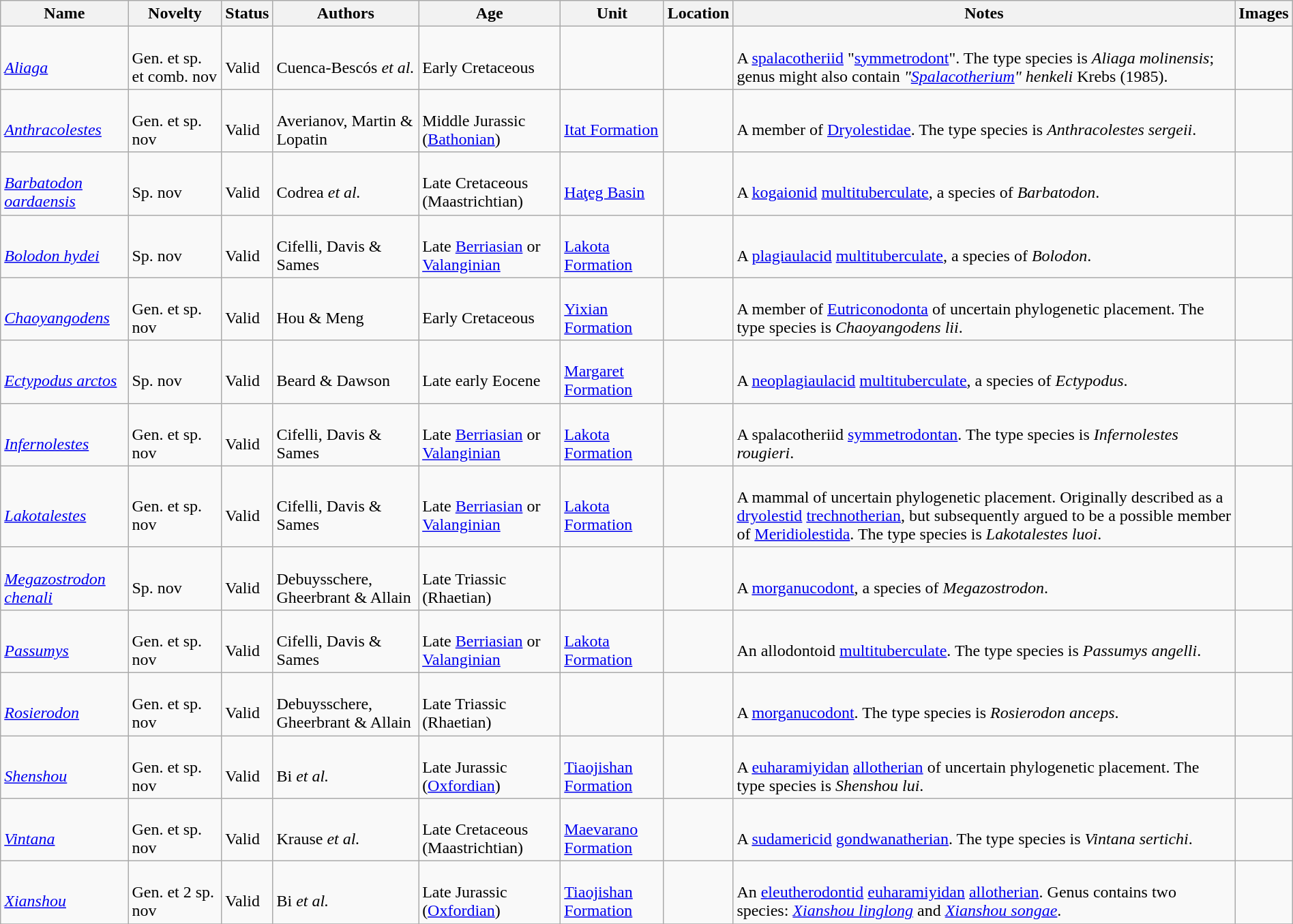<table class="wikitable sortable" align="center" width="100%">
<tr>
<th>Name</th>
<th>Novelty</th>
<th>Status</th>
<th>Authors</th>
<th>Age</th>
<th>Unit</th>
<th>Location</th>
<th>Notes</th>
<th>Images</th>
</tr>
<tr>
<td><br><em><a href='#'>Aliaga</a></em></td>
<td><br>Gen. et sp. et comb. nov</td>
<td><br>Valid</td>
<td><br>Cuenca-Bescós <em>et al.</em></td>
<td><br>Early Cretaceous</td>
<td></td>
<td><br></td>
<td><br>A <a href='#'>spalacotheriid</a> "<a href='#'>symmetrodont</a>". The type species is <em>Aliaga molinensis</em>; genus might also contain <em>"<a href='#'>Spalacotherium</a>" henkeli</em> Krebs (1985).</td>
<td></td>
</tr>
<tr>
<td><br><em><a href='#'>Anthracolestes</a></em></td>
<td><br>Gen. et sp. nov</td>
<td><br>Valid</td>
<td><br>Averianov, Martin & Lopatin</td>
<td><br>Middle Jurassic (<a href='#'>Bathonian</a>)</td>
<td><br><a href='#'>Itat Formation</a></td>
<td><br></td>
<td><br>A member of <a href='#'>Dryolestidae</a>. The type species is <em>Anthracolestes sergeii</em>.</td>
<td></td>
</tr>
<tr>
<td><br><em><a href='#'>Barbatodon oardaensis</a></em></td>
<td><br>Sp. nov</td>
<td><br>Valid</td>
<td><br>Codrea <em>et al.</em></td>
<td><br>Late Cretaceous (Maastrichtian)</td>
<td><br><a href='#'>Haţeg Basin</a></td>
<td><br></td>
<td><br>A <a href='#'>kogaionid</a> <a href='#'>multituberculate</a>, a species of <em>Barbatodon</em>.</td>
<td></td>
</tr>
<tr>
<td><br><em><a href='#'>Bolodon hydei</a></em></td>
<td><br>Sp. nov</td>
<td><br>Valid</td>
<td><br>Cifelli, Davis & Sames</td>
<td><br>Late <a href='#'>Berriasian</a> or <a href='#'>Valanginian</a></td>
<td><br><a href='#'>Lakota Formation</a></td>
<td><br></td>
<td><br>A <a href='#'>plagiaulacid</a> <a href='#'>multituberculate</a>, a species of <em>Bolodon</em>.</td>
<td></td>
</tr>
<tr>
<td><br><em><a href='#'>Chaoyangodens</a></em></td>
<td><br>Gen. et sp. nov</td>
<td><br>Valid</td>
<td><br>Hou & Meng</td>
<td><br>Early Cretaceous</td>
<td><br><a href='#'>Yixian Formation</a></td>
<td><br></td>
<td><br>A member of <a href='#'>Eutriconodonta</a> of uncertain phylogenetic placement. The type species is <em>Chaoyangodens lii</em>.</td>
<td></td>
</tr>
<tr>
<td><br><em><a href='#'>Ectypodus arctos</a></em></td>
<td><br>Sp. nov</td>
<td><br>Valid</td>
<td><br>Beard & Dawson</td>
<td><br>Late early Eocene</td>
<td><br><a href='#'>Margaret Formation</a></td>
<td><br></td>
<td><br>A <a href='#'>neoplagiaulacid</a> <a href='#'>multituberculate</a>, a species of <em>Ectypodus</em>.</td>
<td></td>
</tr>
<tr>
<td><br><em><a href='#'>Infernolestes</a></em></td>
<td><br>Gen. et sp. nov</td>
<td><br>Valid</td>
<td><br>Cifelli, Davis & Sames</td>
<td><br>Late <a href='#'>Berriasian</a> or <a href='#'>Valanginian</a></td>
<td><br><a href='#'>Lakota Formation</a></td>
<td><br></td>
<td><br>A spalacotheriid <a href='#'>symmetrodontan</a>. The type species is <em>Infernolestes rougieri</em>.</td>
<td></td>
</tr>
<tr>
<td><br><em><a href='#'>Lakotalestes</a></em></td>
<td><br>Gen. et sp. nov</td>
<td><br>Valid</td>
<td><br>Cifelli, Davis & Sames</td>
<td><br>Late <a href='#'>Berriasian</a> or <a href='#'>Valanginian</a></td>
<td><br><a href='#'>Lakota Formation</a></td>
<td><br></td>
<td><br>A mammal of uncertain phylogenetic placement. Originally described as a <a href='#'>dryolestid</a> <a href='#'>trechnotherian</a>, but subsequently argued to be a possible member of <a href='#'>Meridiolestida</a>. The type species is <em>Lakotalestes luoi</em>.</td>
<td></td>
</tr>
<tr>
<td><br><em><a href='#'>Megazostrodon chenali</a></em></td>
<td><br>Sp. nov</td>
<td><br>Valid</td>
<td><br>Debuysschere, Gheerbrant & Allain</td>
<td><br>Late Triassic (Rhaetian)</td>
<td></td>
<td><br></td>
<td><br>A <a href='#'>morganucodont</a>, a species of <em>Megazostrodon</em>.</td>
<td></td>
</tr>
<tr>
<td><br><em><a href='#'>Passumys</a></em></td>
<td><br>Gen. et sp. nov</td>
<td><br>Valid</td>
<td><br>Cifelli, Davis & Sames</td>
<td><br>Late <a href='#'>Berriasian</a> or <a href='#'>Valanginian</a></td>
<td><br><a href='#'>Lakota Formation</a></td>
<td><br></td>
<td><br>An allodontoid <a href='#'>multituberculate</a>. The type species is <em>Passumys angelli</em>.</td>
<td></td>
</tr>
<tr>
<td><br><em><a href='#'>Rosierodon</a></em></td>
<td><br>Gen. et sp. nov</td>
<td><br>Valid</td>
<td><br>Debuysschere, Gheerbrant & Allain</td>
<td><br>Late Triassic (Rhaetian)</td>
<td></td>
<td><br></td>
<td><br>A <a href='#'>morganucodont</a>. The type species is <em>Rosierodon anceps</em>.</td>
<td></td>
</tr>
<tr>
<td><br><em><a href='#'>Shenshou</a></em></td>
<td><br>Gen. et sp. nov</td>
<td><br>Valid</td>
<td><br>Bi <em>et al.</em></td>
<td><br>Late Jurassic (<a href='#'>Oxfordian</a>)</td>
<td><br><a href='#'>Tiaojishan Formation</a></td>
<td><br></td>
<td><br>A <a href='#'>euharamiyidan</a> <a href='#'>allotherian</a> of uncertain phylogenetic placement. The type species is <em>Shenshou lui</em>.</td>
<td></td>
</tr>
<tr>
<td><br><em><a href='#'>Vintana</a></em></td>
<td><br>Gen. et sp. nov</td>
<td><br>Valid</td>
<td><br>Krause <em>et al.</em></td>
<td><br>Late Cretaceous (Maastrichtian)</td>
<td><br><a href='#'>Maevarano Formation</a></td>
<td><br></td>
<td><br>A <a href='#'>sudamericid</a> <a href='#'>gondwanatherian</a>. The type species is <em>Vintana sertichi</em>.</td>
<td></td>
</tr>
<tr>
<td><br><em><a href='#'>Xianshou</a></em></td>
<td><br>Gen. et 2 sp. nov</td>
<td><br>Valid</td>
<td><br>Bi <em>et al.</em></td>
<td><br>Late Jurassic (<a href='#'>Oxfordian</a>)</td>
<td><br><a href='#'>Tiaojishan Formation</a></td>
<td><br></td>
<td><br>An <a href='#'>eleutherodontid</a> <a href='#'>euharamiyidan</a> <a href='#'>allotherian</a>. Genus contains two species: <em><a href='#'>Xianshou linglong</a></em> and <em><a href='#'>Xianshou songae</a></em>.</td>
<td></td>
</tr>
<tr>
</tr>
</table>
